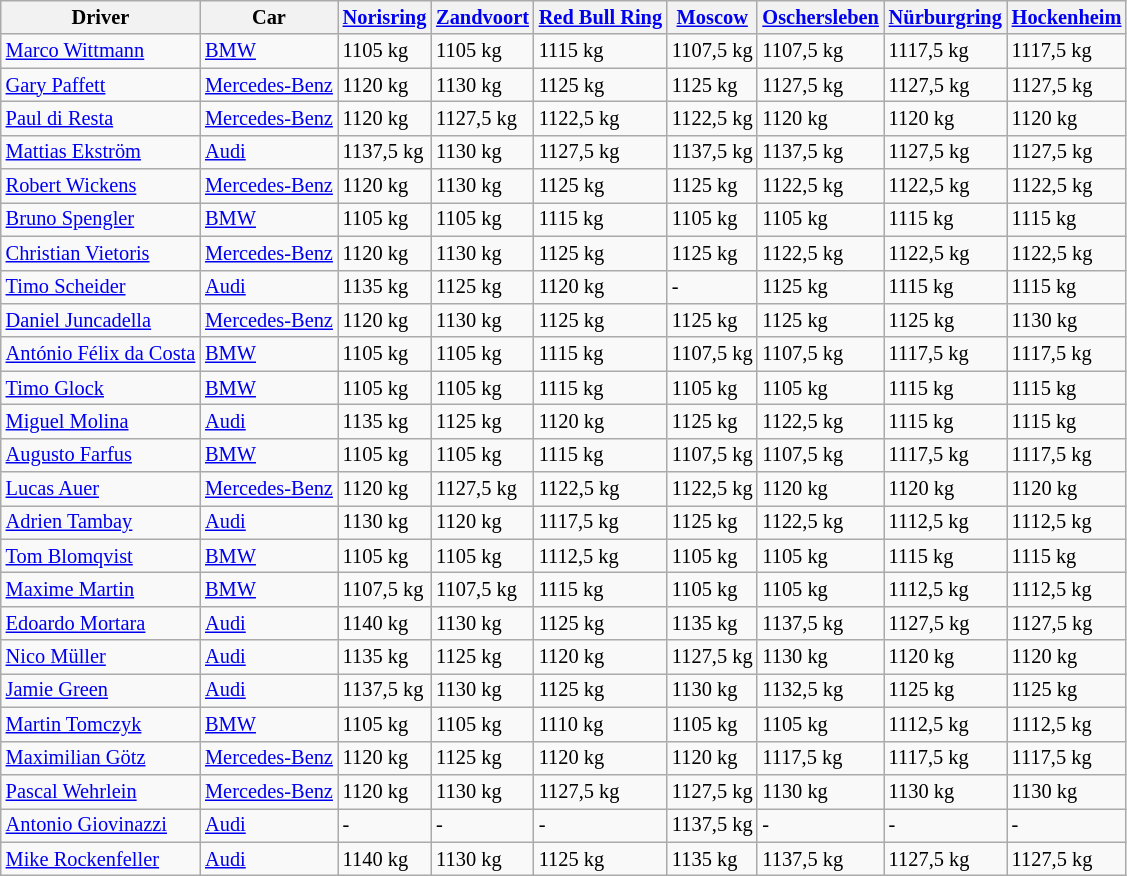<table class="wikitable sortable" style="font-size: 85%;">
<tr>
<th>Driver</th>
<th>Car</th>
<th><a href='#'>Norisring</a></th>
<th><a href='#'>Zandvoort</a></th>
<th><a href='#'>Red Bull Ring</a></th>
<th><a href='#'>Moscow</a></th>
<th><a href='#'>Oschersleben</a></th>
<th><a href='#'>Nürburgring</a></th>
<th><a href='#'>Hockenheim</a></th>
</tr>
<tr>
<td> <a href='#'>Marco Wittmann</a></td>
<td><a href='#'>BMW</a></td>
<td>1105 kg</td>
<td>1105 kg</td>
<td>1115 kg</td>
<td>1107,5 kg</td>
<td>1107,5 kg</td>
<td>1117,5 kg</td>
<td>1117,5 kg</td>
</tr>
<tr>
<td> <a href='#'>Gary Paffett</a></td>
<td><a href='#'>Mercedes-Benz</a></td>
<td>1120 kg</td>
<td>1130 kg</td>
<td>1125 kg</td>
<td>1125 kg</td>
<td>1127,5 kg</td>
<td>1127,5 kg</td>
<td>1127,5 kg</td>
</tr>
<tr>
<td> <a href='#'>Paul di Resta</a></td>
<td><a href='#'>Mercedes-Benz</a></td>
<td>1120 kg</td>
<td>1127,5 kg</td>
<td>1122,5 kg</td>
<td>1122,5 kg</td>
<td>1120 kg</td>
<td>1120 kg</td>
<td>1120 kg</td>
</tr>
<tr>
<td> <a href='#'>Mattias Ekström</a></td>
<td><a href='#'>Audi</a></td>
<td>1137,5 kg</td>
<td>1130 kg</td>
<td>1127,5 kg</td>
<td>1137,5 kg</td>
<td>1137,5 kg</td>
<td>1127,5 kg</td>
<td>1127,5 kg</td>
</tr>
<tr>
<td> <a href='#'>Robert Wickens</a></td>
<td><a href='#'>Mercedes-Benz</a></td>
<td>1120 kg</td>
<td>1130 kg</td>
<td>1125 kg</td>
<td>1125 kg</td>
<td>1122,5 kg</td>
<td>1122,5 kg</td>
<td>1122,5 kg</td>
</tr>
<tr>
<td> <a href='#'>Bruno Spengler</a></td>
<td><a href='#'>BMW</a></td>
<td>1105 kg</td>
<td>1105 kg</td>
<td>1115 kg</td>
<td>1105 kg</td>
<td>1105 kg</td>
<td>1115 kg</td>
<td>1115 kg</td>
</tr>
<tr>
<td> <a href='#'>Christian Vietoris</a></td>
<td><a href='#'>Mercedes-Benz</a></td>
<td>1120 kg</td>
<td>1130 kg</td>
<td>1125 kg</td>
<td>1125 kg</td>
<td>1122,5 kg</td>
<td>1122,5 kg</td>
<td>1122,5 kg</td>
</tr>
<tr>
<td> <a href='#'>Timo Scheider</a></td>
<td><a href='#'>Audi</a></td>
<td>1135 kg</td>
<td>1125 kg</td>
<td>1120 kg</td>
<td>-</td>
<td>1125 kg</td>
<td>1115 kg</td>
<td>1115 kg</td>
</tr>
<tr>
<td> <a href='#'>Daniel Juncadella</a></td>
<td><a href='#'>Mercedes-Benz</a></td>
<td>1120 kg</td>
<td>1130 kg</td>
<td>1125 kg</td>
<td>1125 kg</td>
<td>1125 kg</td>
<td>1125 kg</td>
<td>1130 kg</td>
</tr>
<tr>
<td> <a href='#'>António Félix da Costa</a></td>
<td><a href='#'>BMW</a></td>
<td>1105 kg</td>
<td>1105 kg</td>
<td>1115 kg</td>
<td>1107,5 kg</td>
<td>1107,5 kg</td>
<td>1117,5 kg</td>
<td>1117,5 kg</td>
</tr>
<tr>
<td> <a href='#'>Timo Glock</a></td>
<td><a href='#'>BMW</a></td>
<td>1105 kg</td>
<td>1105 kg</td>
<td>1115 kg</td>
<td>1105 kg</td>
<td>1105 kg</td>
<td>1115 kg</td>
<td>1115 kg</td>
</tr>
<tr>
<td> <a href='#'>Miguel Molina</a></td>
<td><a href='#'>Audi</a></td>
<td>1135 kg</td>
<td>1125 kg</td>
<td>1120 kg</td>
<td>1125 kg</td>
<td>1122,5 kg</td>
<td>1115 kg</td>
<td>1115 kg</td>
</tr>
<tr>
<td> <a href='#'>Augusto Farfus</a></td>
<td><a href='#'>BMW</a></td>
<td>1105 kg</td>
<td>1105 kg</td>
<td>1115 kg</td>
<td>1107,5 kg</td>
<td>1107,5 kg</td>
<td>1117,5 kg</td>
<td>1117,5 kg</td>
</tr>
<tr>
<td> <a href='#'>Lucas Auer</a></td>
<td><a href='#'>Mercedes-Benz</a></td>
<td>1120 kg</td>
<td>1127,5 kg</td>
<td>1122,5 kg</td>
<td>1122,5 kg</td>
<td>1120 kg</td>
<td>1120 kg</td>
<td>1120 kg</td>
</tr>
<tr>
<td> <a href='#'>Adrien Tambay</a></td>
<td><a href='#'>Audi</a></td>
<td>1130 kg</td>
<td>1120 kg</td>
<td>1117,5 kg</td>
<td>1125 kg</td>
<td>1122,5 kg</td>
<td>1112,5 kg</td>
<td>1112,5 kg</td>
</tr>
<tr>
<td> <a href='#'>Tom Blomqvist</a></td>
<td><a href='#'>BMW</a></td>
<td>1105 kg</td>
<td>1105 kg</td>
<td>1112,5 kg</td>
<td>1105 kg</td>
<td>1105 kg</td>
<td>1115 kg</td>
<td>1115 kg</td>
</tr>
<tr>
<td> <a href='#'>Maxime Martin</a></td>
<td><a href='#'>BMW</a></td>
<td>1107,5 kg</td>
<td>1107,5 kg</td>
<td>1115 kg</td>
<td>1105 kg</td>
<td>1105 kg</td>
<td>1112,5 kg</td>
<td>1112,5 kg</td>
</tr>
<tr>
<td> <a href='#'>Edoardo Mortara</a></td>
<td><a href='#'>Audi</a></td>
<td>1140 kg</td>
<td>1130 kg</td>
<td>1125 kg</td>
<td>1135 kg</td>
<td>1137,5 kg</td>
<td>1127,5 kg</td>
<td>1127,5 kg</td>
</tr>
<tr>
<td> <a href='#'>Nico Müller</a></td>
<td><a href='#'>Audi</a></td>
<td>1135 kg</td>
<td>1125 kg</td>
<td>1120 kg</td>
<td>1127,5 kg</td>
<td>1130 kg</td>
<td>1120 kg</td>
<td>1120 kg</td>
</tr>
<tr>
<td> <a href='#'>Jamie Green</a></td>
<td><a href='#'>Audi</a></td>
<td>1137,5 kg</td>
<td>1130 kg</td>
<td>1125 kg</td>
<td>1130 kg</td>
<td>1132,5 kg</td>
<td>1125 kg</td>
<td>1125 kg</td>
</tr>
<tr>
<td> <a href='#'>Martin Tomczyk</a></td>
<td><a href='#'>BMW</a></td>
<td>1105 kg</td>
<td>1105 kg</td>
<td>1110 kg</td>
<td>1105 kg</td>
<td>1105 kg</td>
<td>1112,5 kg</td>
<td>1112,5 kg</td>
</tr>
<tr>
<td> <a href='#'>Maximilian Götz</a></td>
<td><a href='#'>Mercedes-Benz</a></td>
<td>1120 kg</td>
<td>1125 kg</td>
<td>1120 kg</td>
<td>1120 kg</td>
<td>1117,5 kg</td>
<td>1117,5 kg</td>
<td>1117,5 kg</td>
</tr>
<tr>
<td> <a href='#'>Pascal Wehrlein</a></td>
<td><a href='#'>Mercedes-Benz</a></td>
<td>1120 kg</td>
<td>1130 kg</td>
<td>1127,5 kg</td>
<td>1127,5 kg</td>
<td>1130 kg</td>
<td>1130 kg</td>
<td>1130 kg</td>
</tr>
<tr>
<td> <a href='#'>Antonio Giovinazzi</a></td>
<td><a href='#'>Audi</a></td>
<td>-</td>
<td>-</td>
<td>-</td>
<td>1137,5 kg</td>
<td>-</td>
<td>-</td>
<td>-</td>
</tr>
<tr>
<td> <a href='#'>Mike Rockenfeller</a></td>
<td><a href='#'>Audi</a></td>
<td>1140 kg</td>
<td>1130 kg</td>
<td>1125 kg</td>
<td>1135 kg</td>
<td>1137,5 kg</td>
<td>1127,5 kg</td>
<td>1127,5 kg</td>
</tr>
</table>
